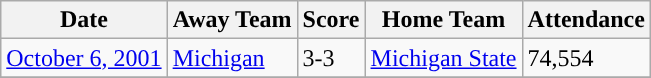<table class="wikitable">
<tr>
<th>Date</th>
<th>Away Team</th>
<th>Score</th>
<th>Home Team</th>
<th>Attendance</th>
</tr>
<tr>
<td><a href='#'>October 6, 2001</a></td>
<td><a href='#'>Michigan</a></td>
<td>3-3</td>
<td><a href='#'>Michigan State</a></td>
<td>74,554</td>
</tr>
<tr>
</tr>
</table>
